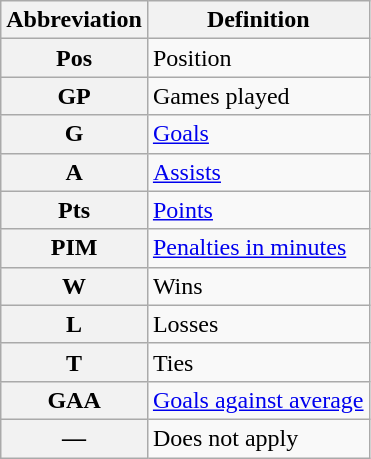<table class="wikitable">
<tr>
<th scope="col">Abbreviation</th>
<th scope="col">Definition</th>
</tr>
<tr>
<th scope="row">Pos</th>
<td>Position</td>
</tr>
<tr>
<th scope="row">GP</th>
<td>Games played</td>
</tr>
<tr>
<th scope="row">G</th>
<td><a href='#'>Goals</a></td>
</tr>
<tr>
<th scope="row">A</th>
<td><a href='#'>Assists</a></td>
</tr>
<tr>
<th scope="row">Pts</th>
<td><a href='#'>Points</a></td>
</tr>
<tr>
<th scope="row">PIM</th>
<td><a href='#'>Penalties in minutes</a></td>
</tr>
<tr>
<th scope="row">W</th>
<td>Wins</td>
</tr>
<tr>
<th scope="row">L</th>
<td>Losses</td>
</tr>
<tr>
<th scope="row">T</th>
<td>Ties</td>
</tr>
<tr>
<th scope="row">GAA</th>
<td><a href='#'>Goals against average</a></td>
</tr>
<tr>
<th scope="row">—</th>
<td>Does not apply</td>
</tr>
</table>
